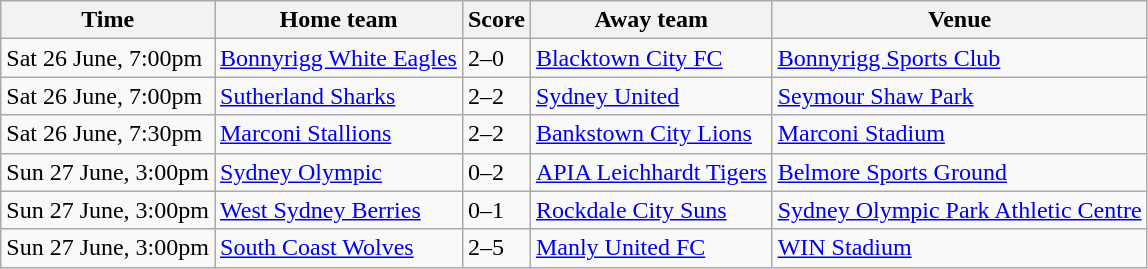<table class="wikitable">
<tr>
<th>Time</th>
<th>Home team</th>
<th>Score</th>
<th>Away team</th>
<th>Venue</th>
</tr>
<tr>
<td>Sat 26 June, 7:00pm</td>
<td><a href='#'>Bonnyrigg White Eagles</a></td>
<td>2–0</td>
<td><a href='#'>Blacktown City FC</a></td>
<td><a href='#'>Bonnyrigg Sports Club</a></td>
</tr>
<tr>
<td>Sat 26 June, 7:00pm</td>
<td><a href='#'>Sutherland Sharks</a></td>
<td>2–2</td>
<td><a href='#'>Sydney United</a></td>
<td><a href='#'>Seymour Shaw Park</a></td>
</tr>
<tr>
<td>Sat 26 June, 7:30pm</td>
<td><a href='#'>Marconi Stallions</a></td>
<td>2–2</td>
<td><a href='#'>Bankstown City Lions</a></td>
<td><a href='#'>Marconi Stadium</a></td>
</tr>
<tr>
<td>Sun 27 June, 3:00pm</td>
<td><a href='#'>Sydney Olympic</a></td>
<td>0–2</td>
<td><a href='#'>APIA Leichhardt Tigers</a></td>
<td><a href='#'>Belmore Sports Ground</a></td>
</tr>
<tr>
<td>Sun 27 June, 3:00pm</td>
<td><a href='#'>West Sydney Berries</a></td>
<td>0–1</td>
<td><a href='#'>Rockdale City Suns</a></td>
<td><a href='#'>Sydney Olympic Park Athletic Centre</a></td>
</tr>
<tr>
<td>Sun 27 June, 3:00pm</td>
<td><a href='#'>South Coast Wolves</a></td>
<td>2–5</td>
<td><a href='#'>Manly United FC</a></td>
<td><a href='#'>WIN Stadium</a></td>
</tr>
</table>
